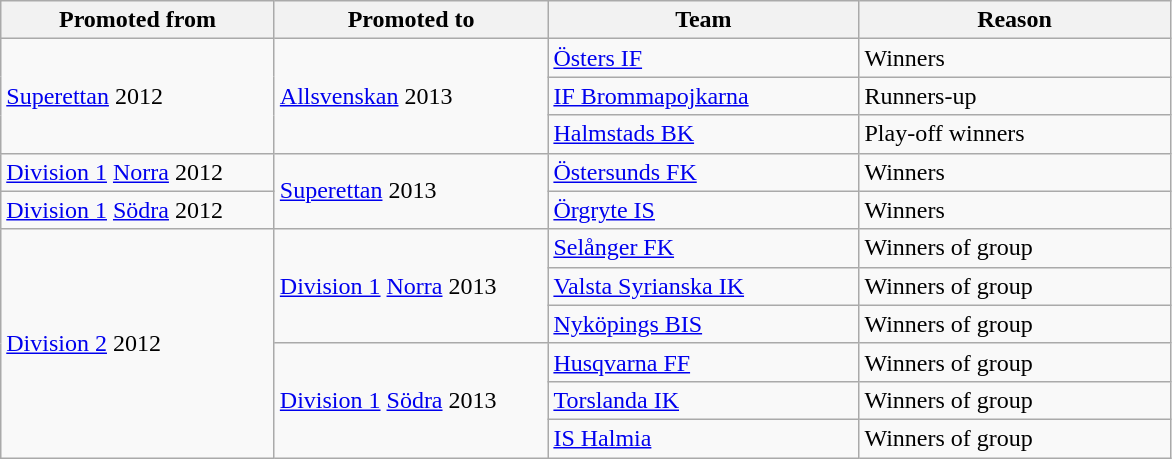<table class="wikitable">
<tr>
<th style="width: 175px;">Promoted from</th>
<th style="width: 175px;">Promoted to</th>
<th style="width: 200px;">Team</th>
<th style="width: 200px;">Reason</th>
</tr>
<tr>
<td rowspan="3"><a href='#'>Superettan</a> 2012</td>
<td rowspan="3"><a href='#'>Allsvenskan</a> 2013</td>
<td><a href='#'>Östers IF</a></td>
<td>Winners</td>
</tr>
<tr>
<td><a href='#'>IF Brommapojkarna</a></td>
<td>Runners-up</td>
</tr>
<tr>
<td><a href='#'>Halmstads BK</a></td>
<td>Play-off winners</td>
</tr>
<tr>
<td rowspan="1"><a href='#'>Division 1</a> <a href='#'>Norra</a> 2012</td>
<td rowspan="2"><a href='#'>Superettan</a> 2013</td>
<td><a href='#'>Östersunds FK</a></td>
<td>Winners</td>
</tr>
<tr>
<td rowspan="1"><a href='#'>Division 1</a> <a href='#'>Södra</a> 2012</td>
<td><a href='#'>Örgryte IS</a></td>
<td>Winners</td>
</tr>
<tr>
<td rowspan="6"><a href='#'>Division 2</a> 2012</td>
<td rowspan="3"><a href='#'>Division 1</a> <a href='#'>Norra</a> 2013</td>
<td><a href='#'>Selånger FK</a></td>
<td>Winners of group</td>
</tr>
<tr>
<td><a href='#'>Valsta Syrianska IK</a></td>
<td>Winners of group</td>
</tr>
<tr>
<td><a href='#'>Nyköpings BIS</a></td>
<td>Winners of group</td>
</tr>
<tr>
<td rowspan="3"><a href='#'>Division 1</a> <a href='#'>Södra</a> 2013</td>
<td><a href='#'>Husqvarna FF</a></td>
<td>Winners of group</td>
</tr>
<tr>
<td><a href='#'>Torslanda IK</a></td>
<td>Winners of group</td>
</tr>
<tr>
<td><a href='#'>IS Halmia</a></td>
<td>Winners of group</td>
</tr>
</table>
